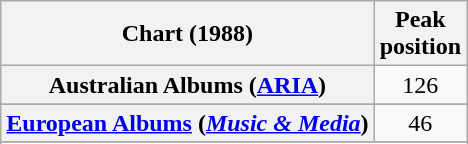<table class="wikitable sortable plainrowheaders" style="text-align:center">
<tr>
<th scope="col">Chart (1988)</th>
<th scope="col">Peak<br>position</th>
</tr>
<tr>
<th scope="row">Australian Albums (<a href='#'>ARIA</a>)</th>
<td>126</td>
</tr>
<tr>
</tr>
<tr>
<th scope="row"><a href='#'>European Albums</a> (<em><a href='#'>Music & Media</a></em>)</th>
<td>46</td>
</tr>
<tr>
</tr>
<tr>
</tr>
<tr>
</tr>
<tr>
</tr>
<tr>
</tr>
</table>
